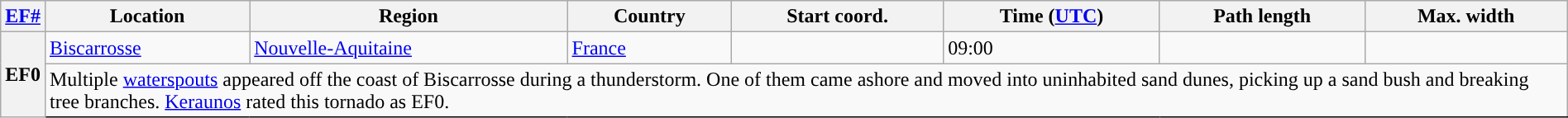<table class="wikitable sortable" style="width:100%;">
<tr>
<th scope="col" width="2%" align="center"><a href='#'>EF#</a></th>
<th scope="col" align="center" class="unsortable">Location</th>
<th scope="col" align="center" class="unsortable">Region</th>
<th scope="col" align="center">Country</th>
<th scope="col" align="center">Start coord.</th>
<th scope="col" align="center">Time (<a href='#'>UTC</a>)</th>
<th scope="col" align="center">Path length</th>
<th scope="col" align="center">Max. width</th>
</tr>
<tr>
<th scope="row" rowspan="2" style="background-color:#">EF0</th>
<td><a href='#'>Biscarrosse</a></td>
<td><a href='#'>Nouvelle-Aquitaine</a></td>
<td><a href='#'>France</a></td>
<td></td>
<td>09:00</td>
<td></td>
<td></td>
</tr>
<tr class="expand-child">
<td colspan="8" style=" border-bottom: 1px solid black;">Multiple <a href='#'>waterspouts</a> appeared off the coast of Biscarrosse during a thunderstorm. One of them came ashore and moved into uninhabited sand dunes, picking up a sand bush and breaking tree branches. <a href='#'>Keraunos</a> rated this tornado as EF0.</td>
</tr>
</table>
